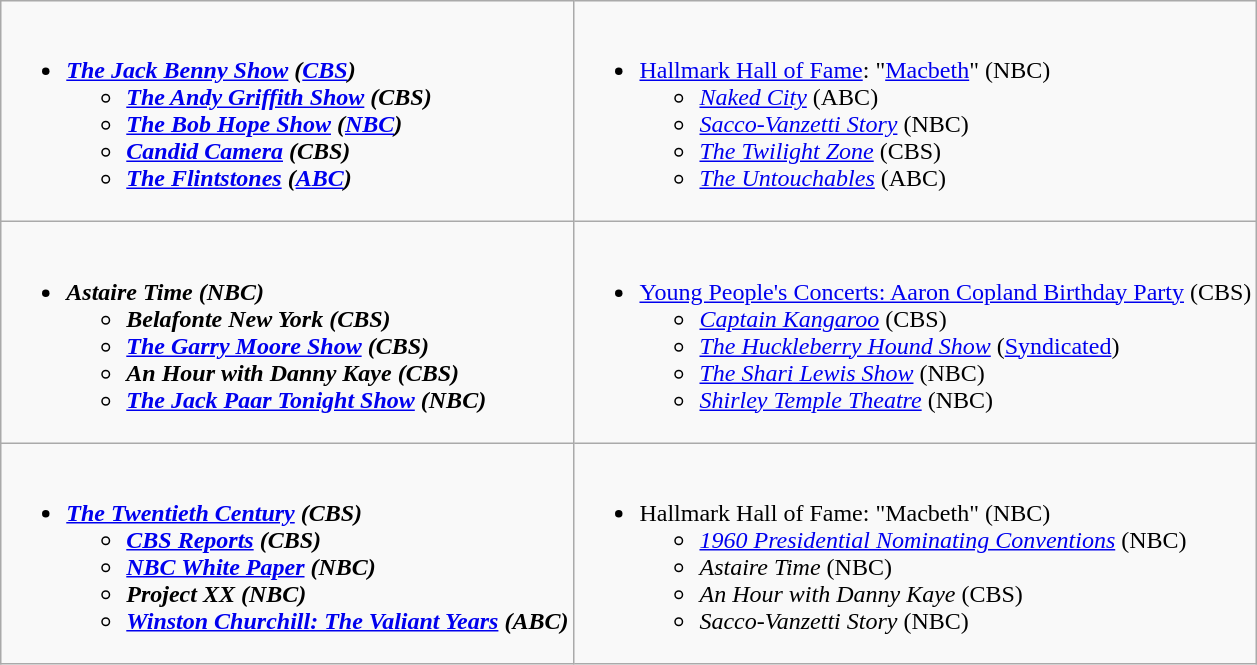<table class="wikitable">
<tr>
<td style="vertical-align:top;"><br><ul><li><strong><em><a href='#'>The Jack Benny Show</a><em> (<a href='#'>CBS</a>)<strong><ul><li></em><a href='#'>The Andy Griffith Show</a><em> (CBS)</li><li></em><a href='#'>The Bob Hope Show</a><em> (<a href='#'>NBC</a>)</li><li></em><a href='#'>Candid Camera</a><em> (CBS)</li><li></em><a href='#'>The Flintstones</a><em> (<a href='#'>ABC</a>)</li></ul></li></ul></td>
<td style="vertical-align:top;"><br><ul><li></em></strong><a href='#'>Hallmark Hall of Fame</a></em>: "<a href='#'>Macbeth</a>" (NBC)</strong><ul><li><em><a href='#'>Naked City</a></em> (ABC)</li><li><em><a href='#'>Sacco-Vanzetti Story</a></em> (NBC)</li><li><em><a href='#'>The Twilight Zone</a></em> (CBS)</li><li><em><a href='#'>The Untouchables</a></em> (ABC)</li></ul></li></ul></td>
</tr>
<tr>
<td style="vertical-align:top;"><br><ul><li><strong><em>Astaire Time<em> (NBC)<strong><ul><li></em>Belafonte New York<em> (CBS)</li><li></em><a href='#'>The Garry Moore Show</a><em> (CBS)</li><li></em>An Hour with Danny Kaye<em> (CBS)</li><li></em><a href='#'>The Jack Paar Tonight Show</a><em> (NBC)</li></ul></li></ul></td>
<td style="vertical-align:top;"><br><ul><li></em></strong><a href='#'>Young People's Concerts: Aaron Copland Birthday Party</a></em> (CBS)</strong><ul><li><em><a href='#'>Captain Kangaroo</a></em> (CBS)</li><li><em><a href='#'>The Huckleberry Hound Show</a></em> (<a href='#'>Syndicated</a>)</li><li><em><a href='#'>The Shari Lewis Show</a></em> (NBC)</li><li><em><a href='#'>Shirley Temple Theatre</a></em> (NBC)</li></ul></li></ul></td>
</tr>
<tr>
<td style="vertical-align:top;"><br><ul><li><strong><em><a href='#'>The Twentieth Century</a><em> (CBS)<strong><ul><li></em><a href='#'>CBS Reports</a><em> (CBS)</li><li></em><a href='#'>NBC White Paper</a><em> (NBC)</li><li></em>Project XX<em> (NBC)</li><li></em><a href='#'>Winston Churchill: The Valiant Years</a><em> (ABC)</li></ul></li></ul></td>
<td style="vertical-align:top;"><br><ul><li></em></strong>Hallmark Hall of Fame</em>: "Macbeth" (NBC)</strong><ul><li><em><a href='#'>1960 Presidential Nominating Conventions</a></em> (NBC)</li><li><em>Astaire Time</em> (NBC)</li><li><em>An Hour with Danny Kaye</em> (CBS)</li><li><em>Sacco-Vanzetti Story</em> (NBC)</li></ul></li></ul></td>
</tr>
</table>
